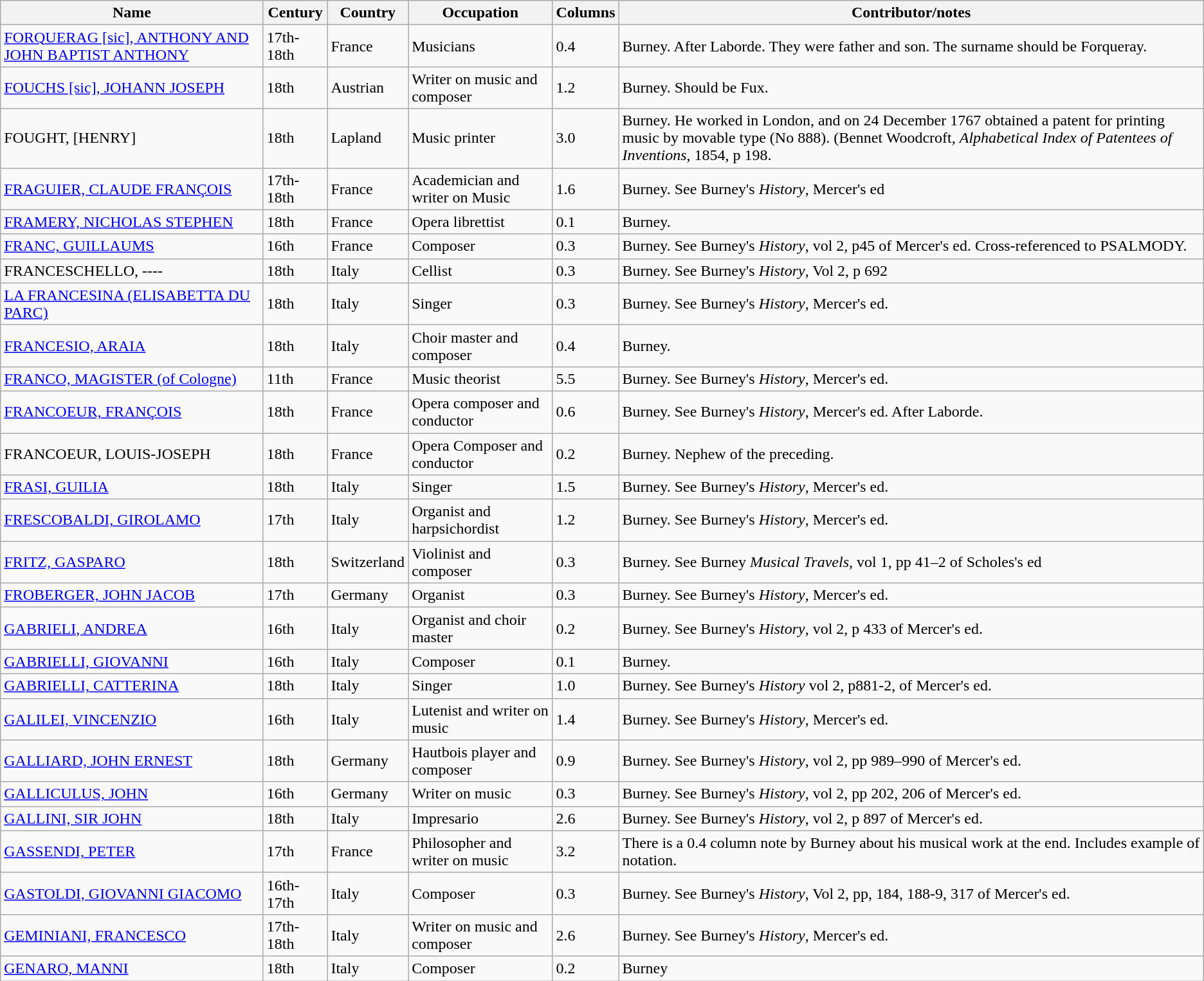<table class="wikitable">
<tr>
<th>Name</th>
<th>Century</th>
<th>Country</th>
<th>Occupation</th>
<th>Columns</th>
<th>Contributor/notes</th>
</tr>
<tr>
<td><a href='#'>FORQUERAG [sic], ANTHONY AND JOHN BAPTIST ANTHONY</a></td>
<td>17th-18th</td>
<td>France</td>
<td>Musicians</td>
<td>0.4</td>
<td>Burney. After Laborde. They were father and son. The surname should be Forqueray.</td>
</tr>
<tr>
<td><a href='#'>FOUCHS [sic], JOHANN JOSEPH</a></td>
<td>18th</td>
<td>Austrian</td>
<td>Writer on music and composer</td>
<td>1.2</td>
<td>Burney. Should be Fux.</td>
</tr>
<tr>
<td>FOUGHT, [HENRY]</td>
<td>18th</td>
<td>Lapland</td>
<td>Music printer</td>
<td>3.0</td>
<td>Burney. He worked in London, and on 24 December 1767 obtained a patent for printing music by movable type (No 888). (Bennet Woodcroft, <em>Alphabetical Index of Patentees of Inventions</em>, 1854, p 198.</td>
</tr>
<tr>
<td><a href='#'>FRAGUIER, CLAUDE FRANÇOIS</a></td>
<td>17th-18th</td>
<td>France</td>
<td>Academician and writer on Music</td>
<td>1.6</td>
<td>Burney. See Burney's <em>History</em>, Mercer's ed</td>
</tr>
<tr>
<td><a href='#'>FRAMERY, NICHOLAS STEPHEN</a></td>
<td>18th</td>
<td>France</td>
<td>Opera librettist</td>
<td>0.1</td>
<td>Burney.</td>
</tr>
<tr>
<td><a href='#'>FRANC, GUILLAUMS</a></td>
<td>16th</td>
<td>France</td>
<td>Composer</td>
<td>0.3</td>
<td>Burney. See Burney's <em>History</em>, vol 2, p45 of Mercer's ed. Cross-referenced to PSALMODY.</td>
</tr>
<tr>
<td>FRANCESCHELLO, ----</td>
<td>18th</td>
<td>Italy</td>
<td>Cellist</td>
<td>0.3</td>
<td>Burney. See Burney's <em>History</em>, Vol 2, p 692</td>
</tr>
<tr>
<td><a href='#'>LA FRANCESINA (ELISABETTA DU PARC)</a></td>
<td>18th</td>
<td>Italy</td>
<td>Singer</td>
<td>0.3</td>
<td>Burney. See Burney's <em>History</em>, Mercer's ed.</td>
</tr>
<tr>
<td><a href='#'>FRANCESIO, ARAIA</a></td>
<td>18th</td>
<td>Italy</td>
<td>Choir master and composer</td>
<td>0.4</td>
<td>Burney.</td>
</tr>
<tr>
<td><a href='#'>FRANCO, MAGISTER (of Cologne)</a></td>
<td>11th</td>
<td>France</td>
<td>Music theorist</td>
<td>5.5</td>
<td>Burney. See Burney's <em>History</em>, Mercer's ed.</td>
</tr>
<tr>
<td><a href='#'>FRANCOEUR, FRANÇOIS</a></td>
<td>18th</td>
<td>France</td>
<td>Opera composer and conductor</td>
<td>0.6</td>
<td>Burney. See Burney's <em>History</em>, Mercer's ed. After Laborde.</td>
</tr>
<tr>
<td>FRANCOEUR, LOUIS-JOSEPH</td>
<td>18th</td>
<td>France</td>
<td>Opera Composer and conductor</td>
<td>0.2</td>
<td>Burney. Nephew of the preceding.</td>
</tr>
<tr>
<td><a href='#'>FRASI, GUILIA</a></td>
<td>18th</td>
<td>Italy</td>
<td>Singer</td>
<td>1.5</td>
<td>Burney. See Burney's <em>History</em>, Mercer's ed.</td>
</tr>
<tr>
<td><a href='#'>FRESCOBALDI, GIROLAMO</a></td>
<td>17th</td>
<td>Italy</td>
<td>Organist and harpsichordist</td>
<td>1.2</td>
<td>Burney. See Burney's <em>History</em>, Mercer's ed.</td>
</tr>
<tr>
<td><a href='#'>FRITZ, GASPARO</a></td>
<td>18th</td>
<td>Switzerland</td>
<td>Violinist and composer</td>
<td>0.3</td>
<td>Burney. See Burney <em>Musical Travels</em>, vol 1, pp 41–2 of Scholes's ed</td>
</tr>
<tr>
<td><a href='#'>FROBERGER, JOHN JACOB</a></td>
<td>17th</td>
<td>Germany</td>
<td>Organist</td>
<td>0.3</td>
<td>Burney. See Burney's <em>History</em>, Mercer's ed.</td>
</tr>
<tr>
<td><a href='#'>GABRIELI, ANDREA</a></td>
<td>16th</td>
<td>Italy</td>
<td>Organist and choir master</td>
<td>0.2</td>
<td>Burney. See Burney's <em>History</em>, vol 2, p 433 of Mercer's ed.</td>
</tr>
<tr>
<td><a href='#'>GABRIELLI, GIOVANNI</a></td>
<td>16th</td>
<td>Italy</td>
<td>Composer</td>
<td>0.1</td>
<td>Burney.</td>
</tr>
<tr>
<td><a href='#'>GABRIELLI, CATTERINA</a></td>
<td>18th</td>
<td>Italy</td>
<td>Singer</td>
<td>1.0</td>
<td>Burney. See Burney's <em>History</em> vol 2, p881-2, of Mercer's ed.</td>
</tr>
<tr>
<td><a href='#'>GALILEI, VINCENZIO</a></td>
<td>16th</td>
<td>Italy</td>
<td>Lutenist and writer on music</td>
<td>1.4</td>
<td>Burney. See Burney's <em>History</em>, Mercer's ed.</td>
</tr>
<tr>
<td><a href='#'>GALLIARD, JOHN ERNEST</a></td>
<td>18th</td>
<td>Germany</td>
<td>Hautbois player and composer</td>
<td>0.9</td>
<td>Burney. See Burney's <em>History</em>, vol 2, pp 989–990 of Mercer's ed.</td>
</tr>
<tr>
<td><a href='#'>GALLICULUS, JOHN</a></td>
<td>16th</td>
<td>Germany</td>
<td>Writer on music</td>
<td>0.3</td>
<td>Burney. See Burney's <em>History</em>,  vol 2, pp 202, 206 of Mercer's ed.</td>
</tr>
<tr>
<td><a href='#'>GALLINI, SIR JOHN</a></td>
<td>18th</td>
<td>Italy</td>
<td>Impresario</td>
<td>2.6</td>
<td>Burney. See Burney's <em>History</em>, vol 2, p 897 of Mercer's ed.</td>
</tr>
<tr>
<td><a href='#'>GASSENDI, PETER</a></td>
<td>17th</td>
<td>France</td>
<td>Philosopher and writer on music</td>
<td>3.2</td>
<td>There is a 0.4 column note by Burney about his musical work at the end. Includes example of notation.</td>
</tr>
<tr>
<td><a href='#'>GASTOLDI, GIOVANNI GIACOMO</a></td>
<td>16th-17th</td>
<td>Italy</td>
<td>Composer</td>
<td>0.3</td>
<td>Burney. See Burney's <em>History</em>, Vol 2, pp, 184, 188-9, 317 of Mercer's ed.</td>
</tr>
<tr>
<td><a href='#'>GEMINIANI, FRANCESCO</a></td>
<td>17th-18th</td>
<td>Italy</td>
<td>Writer on music and composer</td>
<td>2.6</td>
<td>Burney. See Burney's <em>History</em>, Mercer's ed.</td>
</tr>
<tr>
<td><a href='#'>GENARO, MANNI</a></td>
<td>18th</td>
<td>Italy</td>
<td>Composer</td>
<td>0.2</td>
<td>Burney</td>
</tr>
</table>
